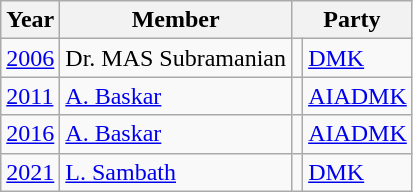<table class="wikitable sortable">
<tr>
<th>Year</th>
<th>Member</th>
<th colspan=2>Party</th>
</tr>
<tr>
<td><a href='#'>2006</a></td>
<td>Dr. MAS Subramanian</td>
<td></td>
<td><a href='#'>DMK</a></td>
</tr>
<tr>
<td><a href='#'>2011</a></td>
<td><a href='#'>A. Baskar</a></td>
<td></td>
<td><a href='#'>AIADMK</a></td>
</tr>
<tr>
<td><a href='#'>2016</a></td>
<td><a href='#'>A. Baskar</a></td>
<td></td>
<td><a href='#'>AIADMK</a></td>
</tr>
<tr>
<td><a href='#'>2021</a></td>
<td><a href='#'>L. Sambath</a></td>
<td></td>
<td><a href='#'>DMK</a></td>
</tr>
</table>
